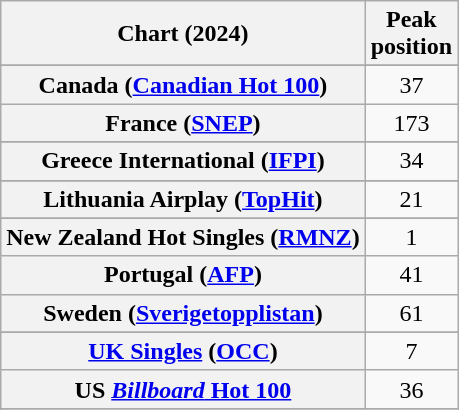<table class="wikitable sortable plainrowheaders" style="text-align:center">
<tr>
<th scope="col">Chart (2024)</th>
<th scope="col">Peak<br>position</th>
</tr>
<tr>
</tr>
<tr>
<th scope="row">Canada (<a href='#'>Canadian Hot 100</a>)</th>
<td>37</td>
</tr>
<tr>
<th scope="row">France (<a href='#'>SNEP</a>)</th>
<td>173</td>
</tr>
<tr>
</tr>
<tr>
</tr>
<tr>
<th scope="row">Greece International (<a href='#'>IFPI</a>)</th>
<td>34</td>
</tr>
<tr>
</tr>
<tr>
<th scope="row">Lithuania Airplay (<a href='#'>TopHit</a>)</th>
<td>21</td>
</tr>
<tr>
</tr>
<tr>
<th scope="row">New Zealand Hot Singles (<a href='#'>RMNZ</a>)</th>
<td>1</td>
</tr>
<tr>
<th scope="row">Portugal (<a href='#'>AFP</a>)</th>
<td>41</td>
</tr>
<tr>
<th scope="row">Sweden (<a href='#'>Sverigetopplistan</a>)</th>
<td>61</td>
</tr>
<tr>
</tr>
<tr>
<th scope="row"><a href='#'>UK Singles</a> (<a href='#'>OCC</a>)</th>
<td>7</td>
</tr>
<tr>
<th scope="row">US <a href='#'><em>Billboard</em> Hot 100</a></th>
<td>36</td>
</tr>
<tr>
</tr>
<tr>
</tr>
</table>
